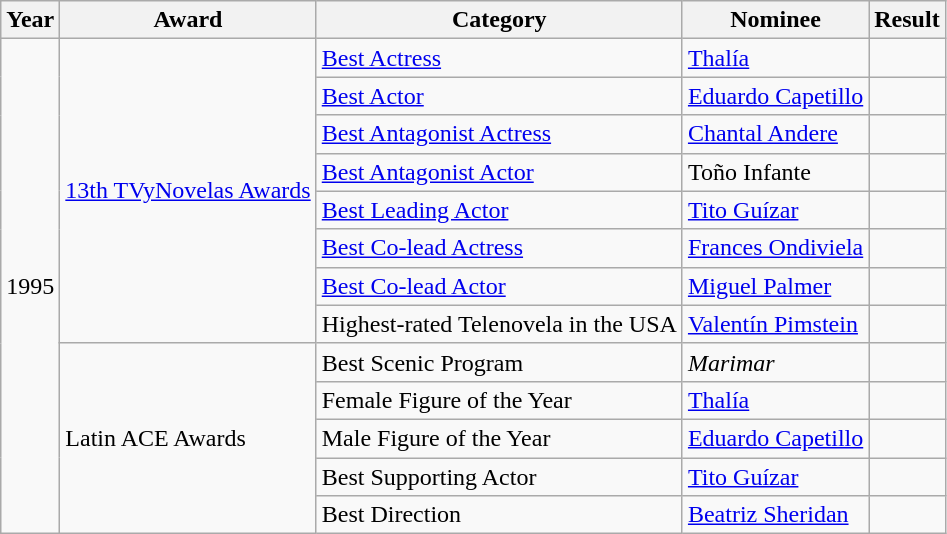<table class="wikitable">
<tr>
<th>Year</th>
<th>Award</th>
<th>Category</th>
<th>Nominee</th>
<th>Result</th>
</tr>
<tr>
<td rowspan=13>1995</td>
<td rowspan=8><a href='#'>13th TVyNovelas Awards</a></td>
<td><a href='#'>Best Actress</a></td>
<td><a href='#'>Thalía</a></td>
<td></td>
</tr>
<tr>
<td><a href='#'>Best Actor</a></td>
<td><a href='#'>Eduardo Capetillo</a></td>
<td></td>
</tr>
<tr>
<td><a href='#'>Best Antagonist Actress</a></td>
<td><a href='#'>Chantal Andere</a></td>
<td></td>
</tr>
<tr>
<td><a href='#'>Best Antagonist Actor</a></td>
<td>Toño Infante</td>
<td></td>
</tr>
<tr>
<td><a href='#'>Best Leading Actor</a></td>
<td><a href='#'>Tito Guízar</a></td>
<td></td>
</tr>
<tr>
<td><a href='#'>Best Co-lead Actress</a></td>
<td><a href='#'>Frances Ondiviela</a></td>
<td></td>
</tr>
<tr>
<td><a href='#'>Best Co-lead Actor</a></td>
<td><a href='#'>Miguel Palmer</a></td>
<td></td>
</tr>
<tr>
<td>Highest-rated Telenovela in the USA</td>
<td><a href='#'>Valentín Pimstein</a></td>
<td></td>
</tr>
<tr>
<td rowspan=5>Latin ACE Awards</td>
<td>Best Scenic Program</td>
<td><em>Marimar</em></td>
<td></td>
</tr>
<tr>
<td>Female Figure of the Year</td>
<td><a href='#'>Thalía</a></td>
<td></td>
</tr>
<tr>
<td>Male Figure of the Year</td>
<td><a href='#'>Eduardo Capetillo</a></td>
<td></td>
</tr>
<tr>
<td>Best Supporting Actor</td>
<td><a href='#'>Tito Guízar</a></td>
<td></td>
</tr>
<tr>
<td>Best Direction</td>
<td><a href='#'>Beatriz Sheridan</a></td>
<td></td>
</tr>
</table>
